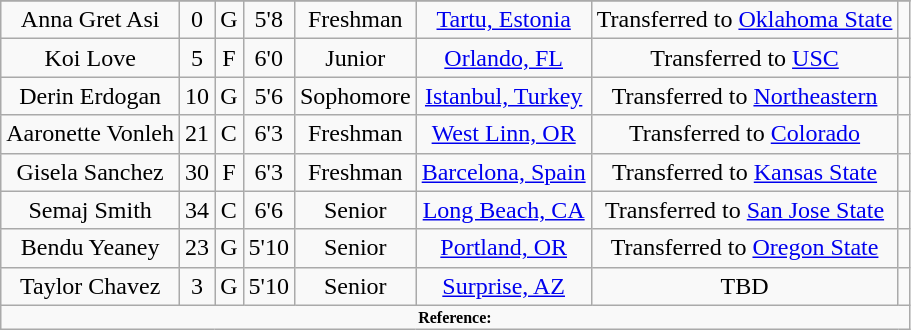<table class="wikitable sortable sortable" style="text-align: center">
<tr align=center>
</tr>
<tr>
<td>Anna Gret Asi</td>
<td>0</td>
<td>G</td>
<td>5'8</td>
<td>Freshman</td>
<td><a href='#'>Tartu, Estonia</a></td>
<td>Transferred to <a href='#'>Oklahoma State</a></td>
<td></td>
</tr>
<tr>
<td>Koi Love</td>
<td>5</td>
<td>F</td>
<td>6'0</td>
<td>Junior</td>
<td><a href='#'>Orlando, FL</a></td>
<td>Transferred to <a href='#'>USC</a></td>
<td></td>
</tr>
<tr>
<td>Derin Erdogan</td>
<td>10</td>
<td>G</td>
<td>5'6</td>
<td>Sophomore</td>
<td><a href='#'>Istanbul, Turkey</a></td>
<td>Transferred to <a href='#'>Northeastern</a></td>
<td></td>
</tr>
<tr>
<td>Aaronette Vonleh</td>
<td>21</td>
<td>C</td>
<td>6'3</td>
<td>Freshman</td>
<td><a href='#'>West Linn, OR</a></td>
<td>Transferred to <a href='#'>Colorado</a></td>
<td></td>
</tr>
<tr>
<td>Gisela Sanchez</td>
<td>30</td>
<td>F</td>
<td>6'3</td>
<td>Freshman</td>
<td><a href='#'>Barcelona, Spain</a></td>
<td>Transferred to <a href='#'>Kansas State</a></td>
<td></td>
</tr>
<tr>
<td>Semaj Smith</td>
<td>34</td>
<td>C</td>
<td>6'6</td>
<td>Senior</td>
<td><a href='#'>Long Beach, CA</a></td>
<td>Transferred to <a href='#'>San Jose State</a></td>
<td></td>
</tr>
<tr>
<td>Bendu Yeaney</td>
<td>23</td>
<td>G</td>
<td>5'10</td>
<td>Senior</td>
<td><a href='#'>Portland, OR</a></td>
<td>Transferred to <a href='#'>Oregon State</a></td>
<td></td>
</tr>
<tr>
<td>Taylor Chavez</td>
<td>3</td>
<td>G</td>
<td>5'10</td>
<td>Senior</td>
<td><a href='#'>Surprise, AZ</a></td>
<td>TBD</td>
<td></td>
</tr>
<tr>
<td colspan="9" style="font-size:8pt; text-align:center;"><strong>Reference:</strong></td>
</tr>
</table>
